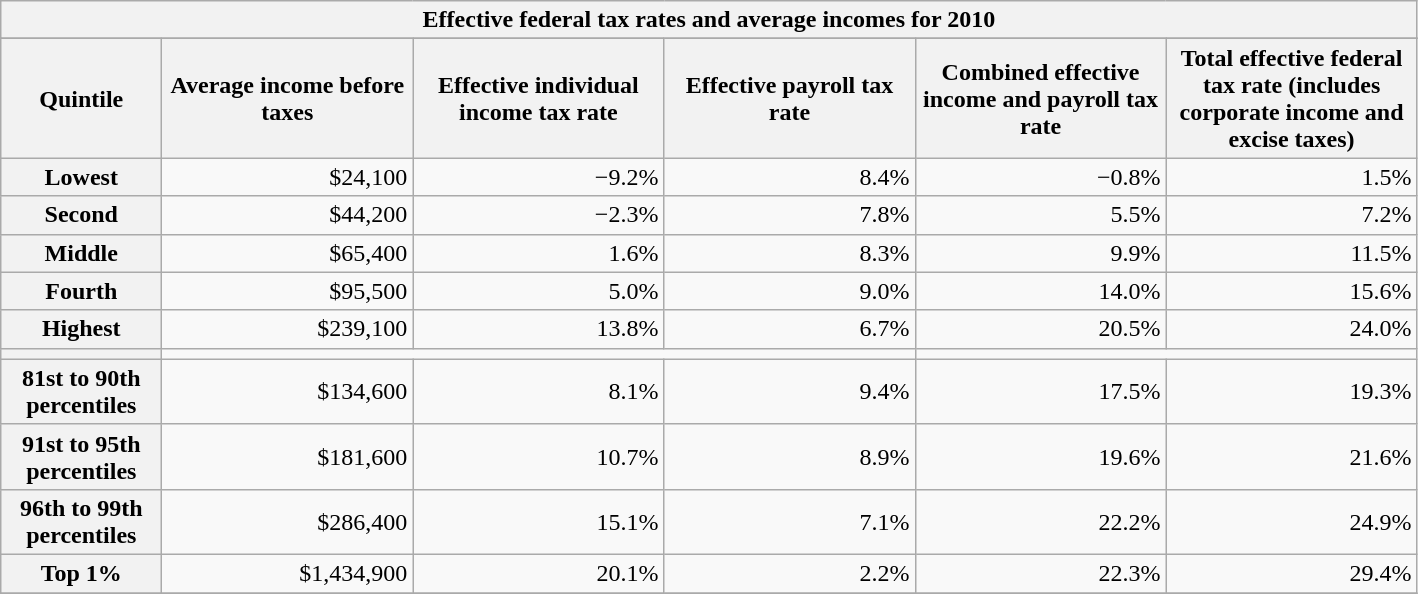<table class="wikitable" style="text-align:right">
<tr>
<th colspan=6>Effective federal tax rates and average incomes for 2010</th>
</tr>
<tr>
</tr>
<tr>
<th width=100>Quintile</th>
<th width=160>Average income before taxes</th>
<th width=160>Effective individual income tax rate</th>
<th width=160>Effective payroll tax rate</th>
<th width=160>Combined effective income and payroll tax rate</th>
<th width=160>Total effective federal tax rate (includes corporate income and excise taxes)</th>
</tr>
<tr>
<th>Lowest</th>
<td>$24,100</td>
<td>−9.2%</td>
<td>8.4%</td>
<td>−0.8%</td>
<td>1.5%</td>
</tr>
<tr>
<th>Second</th>
<td>$44,200</td>
<td>−2.3%</td>
<td>7.8%</td>
<td>5.5%</td>
<td>7.2%</td>
</tr>
<tr>
<th>Middle</th>
<td>$65,400</td>
<td>1.6%</td>
<td>8.3%</td>
<td>9.9%</td>
<td>11.5%</td>
</tr>
<tr>
<th>Fourth</th>
<td>$95,500</td>
<td>5.0%</td>
<td>9.0%</td>
<td>14.0%</td>
<td>15.6%</td>
</tr>
<tr>
<th>Highest</th>
<td>$239,100</td>
<td>13.8%</td>
<td>6.7%</td>
<td>20.5%</td>
<td>24.0%</td>
</tr>
<tr>
<th></th>
<td colspan="3" style="text-align: right;"></td>
</tr>
<tr>
<th>81st to 90th percentiles</th>
<td>$134,600</td>
<td>8.1%</td>
<td>9.4%</td>
<td>17.5%</td>
<td>19.3%</td>
</tr>
<tr>
<th>91st to 95th percentiles</th>
<td>$181,600</td>
<td>10.7%</td>
<td>8.9%</td>
<td>19.6%</td>
<td>21.6%</td>
</tr>
<tr>
<th>96th to 99th percentiles</th>
<td>$286,400</td>
<td>15.1%</td>
<td>7.1%</td>
<td>22.2%</td>
<td>24.9%</td>
</tr>
<tr>
<th>Top 1%</th>
<td>$1,434,900</td>
<td>20.1%</td>
<td>2.2%</td>
<td>22.3%</td>
<td>29.4%</td>
</tr>
<tr>
</tr>
</table>
